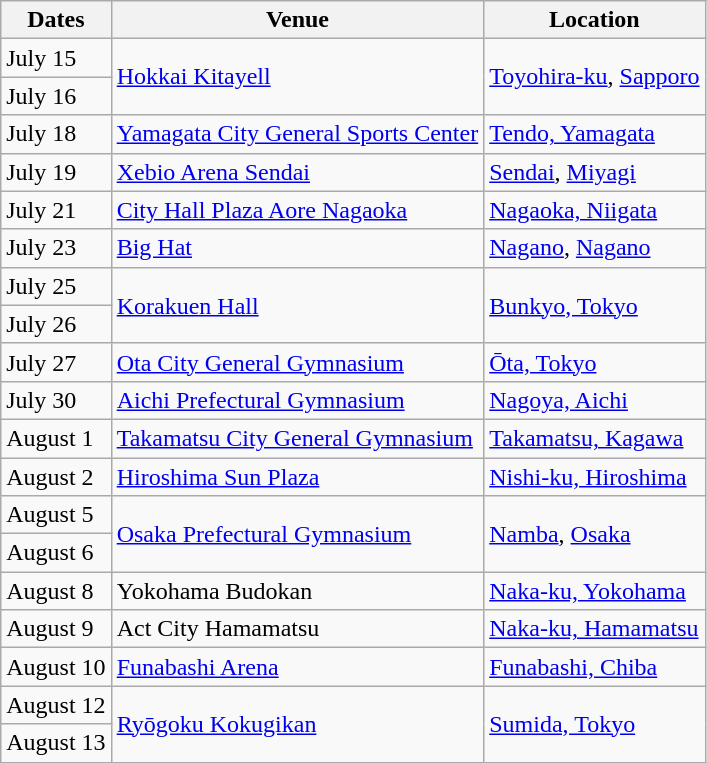<table class="wikitable style=">
<tr>
<th scope="col">Dates</th>
<th scope="col">Venue</th>
<th scope="col">Location</th>
</tr>
<tr>
<td>July 15</td>
<td rowspan="2"><a href='#'>Hokkai Kitayell</a></td>
<td rowspan="2"><a href='#'>Toyohira-ku</a>, <a href='#'>Sapporo</a></td>
</tr>
<tr>
<td>July 16</td>
</tr>
<tr>
<td>July 18</td>
<td><a href='#'>Yamagata City General Sports Center</a></td>
<td><a href='#'>Tendo, Yamagata</a></td>
</tr>
<tr>
<td>July 19</td>
<td><a href='#'>Xebio Arena Sendai</a></td>
<td><a href='#'>Sendai</a>, <a href='#'>Miyagi</a></td>
</tr>
<tr>
<td>July 21</td>
<td><a href='#'>City Hall Plaza Aore Nagaoka</a></td>
<td><a href='#'>Nagaoka, Niigata</a></td>
</tr>
<tr>
<td>July 23</td>
<td><a href='#'>Big Hat</a></td>
<td><a href='#'>Nagano</a>, <a href='#'>Nagano</a></td>
</tr>
<tr>
<td>July 25</td>
<td rowspan="2"><a href='#'>Korakuen Hall</a></td>
<td rowspan="2"><a href='#'>Bunkyo, Tokyo</a></td>
</tr>
<tr>
<td>July 26</td>
</tr>
<tr>
<td>July 27</td>
<td><a href='#'>Ota City General Gymnasium</a></td>
<td><a href='#'>Ōta, Tokyo</a></td>
</tr>
<tr>
<td>July 30</td>
<td><a href='#'>Aichi Prefectural Gymnasium</a></td>
<td><a href='#'>Nagoya, Aichi</a></td>
</tr>
<tr>
<td>August 1</td>
<td><a href='#'>Takamatsu City General Gymnasium</a></td>
<td><a href='#'>Takamatsu, Kagawa</a></td>
</tr>
<tr>
<td>August 2</td>
<td><a href='#'>Hiroshima Sun Plaza</a></td>
<td><a href='#'>Nishi-ku, Hiroshima</a></td>
</tr>
<tr>
<td>August 5</td>
<td rowspan="2"><a href='#'>Osaka Prefectural Gymnasium</a></td>
<td rowspan="2"><a href='#'>Namba</a>, <a href='#'>Osaka</a></td>
</tr>
<tr>
<td>August 6</td>
</tr>
<tr>
<td>August 8</td>
<td>Yokohama Budokan</td>
<td><a href='#'>Naka-ku, Yokohama</a></td>
</tr>
<tr>
<td>August 9</td>
<td>Act City Hamamatsu</td>
<td><a href='#'>Naka-ku, Hamamatsu</a></td>
</tr>
<tr>
<td>August 10</td>
<td><a href='#'>Funabashi Arena</a></td>
<td><a href='#'>Funabashi, Chiba</a></td>
</tr>
<tr>
<td>August 12</td>
<td rowspan="2"><a href='#'>Ryōgoku Kokugikan</a></td>
<td rowspan="2"><a href='#'>Sumida, Tokyo</a></td>
</tr>
<tr>
<td>August 13</td>
</tr>
</table>
